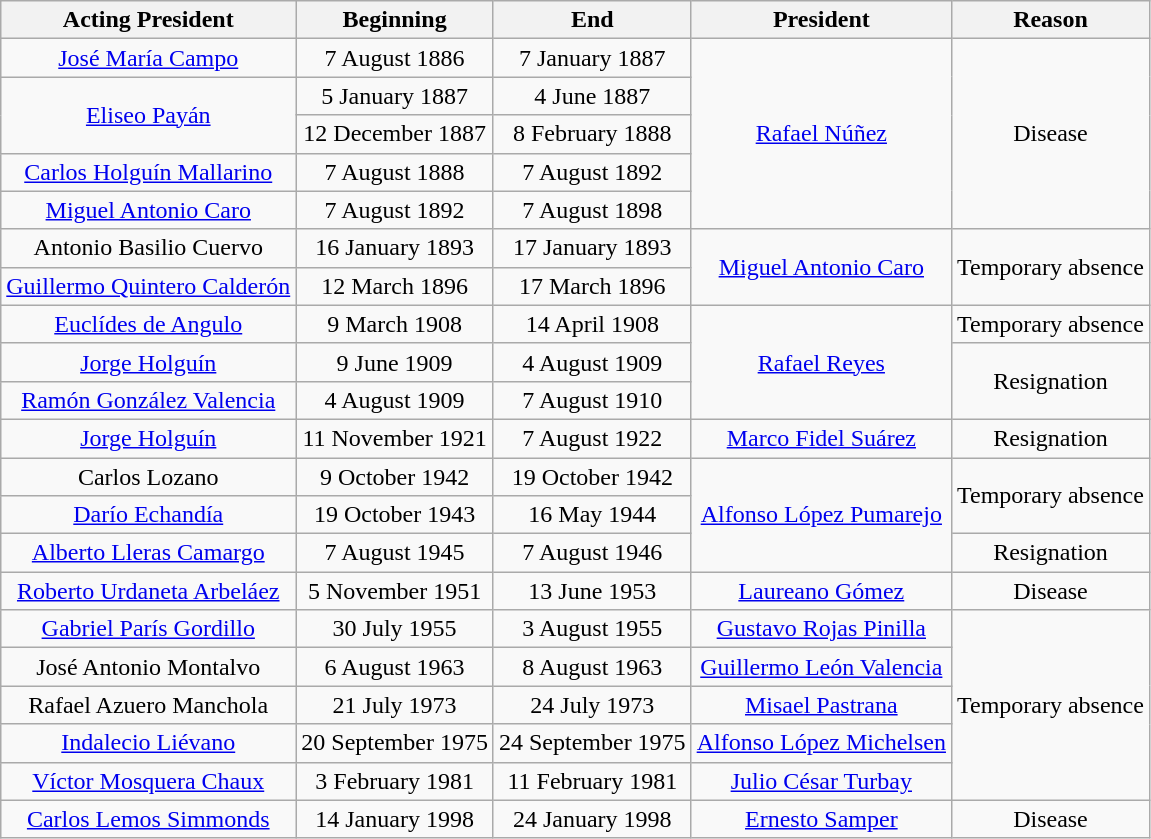<table class= "wikitable" style="text-align:center">
<tr>
<th scope="col">Acting President</th>
<th scope="col">Beginning</th>
<th scope="col">End</th>
<th scope="col">President</th>
<th scope="col">Reason</th>
</tr>
<tr>
<td><a href='#'>José María Campo</a></td>
<td>7 August 1886</td>
<td>7 January 1887</td>
<td rowspan="5"><a href='#'>Rafael Núñez</a></td>
<td rowspan="5">Disease</td>
</tr>
<tr>
<td rowspan="2"><a href='#'>Eliseo Payán</a></td>
<td>5 January 1887</td>
<td>4 June 1887</td>
</tr>
<tr>
<td>12 December 1887</td>
<td>8 February 1888</td>
</tr>
<tr>
<td><a href='#'>Carlos Holguín Mallarino</a></td>
<td>7 August 1888</td>
<td>7 August 1892</td>
</tr>
<tr>
<td><a href='#'>Miguel Antonio Caro</a></td>
<td>7 August 1892</td>
<td>7 August 1898</td>
</tr>
<tr>
<td>Antonio Basilio Cuervo</td>
<td>16 January 1893</td>
<td>17 January 1893</td>
<td rowspan="2"><a href='#'>Miguel Antonio Caro</a></td>
<td rowspan="2">Temporary absence</td>
</tr>
<tr>
<td><a href='#'>Guillermo Quintero Calderón</a></td>
<td>12 March 1896</td>
<td>17 March 1896</td>
</tr>
<tr>
<td><a href='#'>Euclídes de Angulo</a></td>
<td>9 March 1908</td>
<td>14 April 1908</td>
<td rowspan="3"><a href='#'>Rafael Reyes</a></td>
<td rowspan="1">Temporary absence</td>
</tr>
<tr>
<td><a href='#'>Jorge Holguín</a></td>
<td>9 June 1909</td>
<td>4 August 1909</td>
<td rowspan="2">Resignation</td>
</tr>
<tr>
<td><a href='#'>Ramón González Valencia</a></td>
<td>4 August 1909</td>
<td>7 August 1910</td>
</tr>
<tr>
<td><a href='#'>Jorge Holguín</a></td>
<td>11 November 1921</td>
<td>7 August 1922</td>
<td><a href='#'>Marco Fidel Suárez</a></td>
<td>Resignation</td>
</tr>
<tr>
<td>Carlos Lozano</td>
<td>9 October 1942</td>
<td>19 October 1942</td>
<td rowspan="3"><a href='#'>Alfonso López Pumarejo</a></td>
<td rowspan="2">Temporary absence</td>
</tr>
<tr>
<td><a href='#'>Darío Echandía</a></td>
<td>19 October 1943</td>
<td>16 May 1944</td>
</tr>
<tr>
<td><a href='#'>Alberto Lleras Camargo</a></td>
<td>7 August 1945</td>
<td>7 August 1946</td>
<td rowspan="1">Resignation</td>
</tr>
<tr>
<td><a href='#'>Roberto Urdaneta Arbeláez</a></td>
<td>5 November 1951</td>
<td>13 June 1953</td>
<td><a href='#'>Laureano Gómez</a></td>
<td>Disease</td>
</tr>
<tr>
<td><a href='#'>Gabriel París Gordillo</a></td>
<td>30 July 1955</td>
<td>3 August 1955</td>
<td><a href='#'>Gustavo Rojas Pinilla</a></td>
<td rowspan="5">Temporary absence</td>
</tr>
<tr>
<td>José Antonio Montalvo</td>
<td>6 August 1963</td>
<td>8 August 1963</td>
<td><a href='#'>Guillermo León Valencia</a></td>
</tr>
<tr>
<td>Rafael Azuero Manchola</td>
<td>21 July 1973</td>
<td>24 July 1973</td>
<td><a href='#'>Misael Pastrana</a></td>
</tr>
<tr>
<td><a href='#'>Indalecio Liévano</a></td>
<td>20 September 1975</td>
<td>24 September 1975</td>
<td><a href='#'>Alfonso López Michelsen</a></td>
</tr>
<tr>
<td><a href='#'>Víctor Mosquera Chaux</a></td>
<td>3 February 1981</td>
<td>11 February 1981</td>
<td><a href='#'>Julio César Turbay</a></td>
</tr>
<tr>
<td><a href='#'>Carlos Lemos Simmonds</a></td>
<td>14 January 1998</td>
<td>24 January 1998</td>
<td><a href='#'>Ernesto Samper</a></td>
<td>Disease</td>
</tr>
</table>
